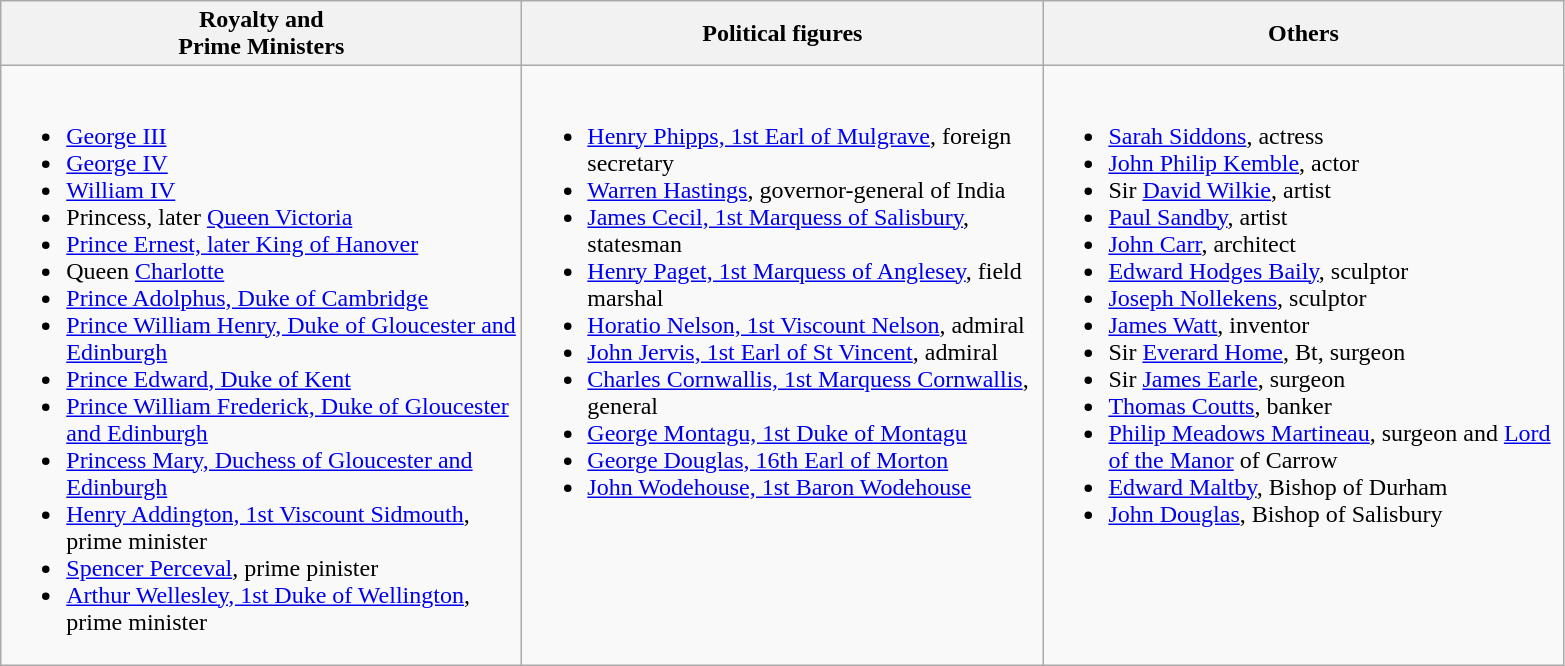<table class="wikitable">
<tr>
<th>Royalty and<br>Prime Ministers</th>
<th>Political figures</th>
<th>Others</th>
</tr>
<tr valign="top">
<td width="340pt"><br><ul><li><a href='#'>George III</a></li><li><a href='#'>George IV</a></li><li><a href='#'>William IV</a></li><li>Princess, later <a href='#'>Queen Victoria</a></li><li><a href='#'>Prince Ernest, later King of Hanover</a></li><li>Queen <a href='#'>Charlotte</a></li><li><a href='#'>Prince Adolphus, Duke of Cambridge</a></li><li><a href='#'>Prince William Henry, Duke of Gloucester and Edinburgh</a></li><li><a href='#'>Prince Edward, Duke of Kent</a></li><li><a href='#'>Prince William Frederick, Duke of Gloucester and Edinburgh</a></li><li><a href='#'>Princess Mary, Duchess of Gloucester and Edinburgh</a></li><li><a href='#'>Henry Addington, 1st Viscount Sidmouth</a>, prime minister</li><li><a href='#'>Spencer Perceval</a>, prime pinister</li><li><a href='#'>Arthur Wellesley, 1st Duke of Wellington</a>, prime minister</li></ul></td>
<td width="340pt"><br><ul><li><a href='#'>Henry Phipps, 1st Earl of Mulgrave</a>, foreign secretary</li><li><a href='#'>Warren Hastings</a>, governor-general of India</li><li><a href='#'>James Cecil, 1st Marquess of Salisbury</a>, statesman</li><li><a href='#'>Henry Paget, 1st Marquess of Anglesey</a>, field marshal</li><li><a href='#'>Horatio Nelson, 1st Viscount Nelson</a>, admiral</li><li><a href='#'>John Jervis, 1st Earl of St Vincent</a>, admiral</li><li><a href='#'>Charles Cornwallis, 1st Marquess Cornwallis</a>, general</li><li><a href='#'>George Montagu, 1st Duke of Montagu</a></li><li><a href='#'>George Douglas, 16th Earl of Morton</a></li><li><a href='#'>John Wodehouse, 1st Baron Wodehouse</a></li></ul></td>
<td width="340pt"><br><ul><li><a href='#'>Sarah Siddons</a>, actress</li><li><a href='#'>John Philip Kemble</a>, actor</li><li>Sir <a href='#'>David Wilkie</a>, artist</li><li><a href='#'>Paul Sandby</a>, artist</li><li><a href='#'>John Carr</a>, architect</li><li><a href='#'>Edward Hodges Baily</a>, sculptor</li><li><a href='#'>Joseph Nollekens</a>, sculptor</li><li><a href='#'>James Watt</a>, inventor</li><li>Sir <a href='#'>Everard Home</a>, Bt, surgeon</li><li>Sir <a href='#'>James Earle</a>, surgeon</li><li><a href='#'>Thomas Coutts</a>, banker</li><li><a href='#'>Philip Meadows Martineau</a>, surgeon and <a href='#'>Lord of the Manor</a> of Carrow</li><li><a href='#'>Edward Maltby</a>, Bishop of Durham</li><li><a href='#'>John Douglas</a>, Bishop of Salisbury</li></ul></td>
</tr>
</table>
